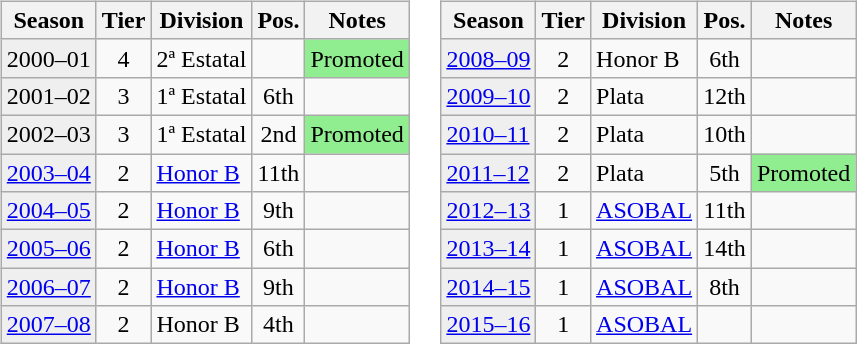<table>
<tr>
<td valign="top" width=0%><br><table class="wikitable">
<tr>
<th>Season</th>
<th>Tier</th>
<th>Division</th>
<th>Pos.</th>
<th>Notes</th>
</tr>
<tr>
<td style="background:#efefef;">2000–01</td>
<td align="center">4</td>
<td>2ª Estatal</td>
<td align="center"></td>
<td style="background:#90EE90">Promoted</td>
</tr>
<tr>
<td style="background:#efefef;">2001–02</td>
<td align="center">3</td>
<td>1ª Estatal</td>
<td align="center">6th</td>
<td></td>
</tr>
<tr>
<td style="background:#efefef;">2002–03</td>
<td align="center">3</td>
<td>1ª Estatal</td>
<td align="center">2nd</td>
<td style="background:#90EE90">Promoted</td>
</tr>
<tr>
<td style="background:#efefef;"><a href='#'>2003–04</a></td>
<td align="center">2</td>
<td><a href='#'>Honor B</a></td>
<td align="center">11th</td>
<td></td>
</tr>
<tr>
<td style="background:#efefef;"><a href='#'>2004–05</a></td>
<td align="center">2</td>
<td><a href='#'>Honor B</a></td>
<td align="center">9th</td>
<td></td>
</tr>
<tr>
<td style="background:#efefef;"><a href='#'>2005–06</a></td>
<td align="center">2</td>
<td><a href='#'>Honor B</a></td>
<td align="center">6th</td>
<td></td>
</tr>
<tr>
<td style="background:#efefef;"><a href='#'>2006–07</a></td>
<td align="center">2</td>
<td><a href='#'>Honor B</a></td>
<td align="center">9th</td>
<td></td>
</tr>
<tr>
<td style="background:#efefef;"><a href='#'>2007–08</a></td>
<td align="center">2</td>
<td>Honor B</td>
<td align="center">4th</td>
<td></td>
</tr>
</table>
</td>
<td valign="top" width=0%><br><table class="wikitable">
<tr>
<th>Season</th>
<th>Tier</th>
<th>Division</th>
<th>Pos.</th>
<th>Notes</th>
</tr>
<tr>
<td style="background:#efefef;"><a href='#'>2008–09</a></td>
<td align="center">2</td>
<td>Honor B</td>
<td align="center">6th</td>
<td></td>
</tr>
<tr>
<td style="background:#efefef;"><a href='#'>2009–10</a></td>
<td align="center">2</td>
<td>Plata</td>
<td align="center">12th</td>
<td></td>
</tr>
<tr>
<td style="background:#efefef;"><a href='#'>2010–11</a></td>
<td align="center">2</td>
<td>Plata</td>
<td align="center">10th</td>
<td></td>
</tr>
<tr>
<td style="background:#efefef;"><a href='#'>2011–12</a></td>
<td align="center">2</td>
<td>Plata</td>
<td align="center">5th</td>
<td style="background:#90EE90">Promoted</td>
</tr>
<tr>
<td style="background:#efefef;"><a href='#'>2012–13</a></td>
<td align="center">1</td>
<td><a href='#'>ASOBAL</a></td>
<td align="center">11th</td>
<td></td>
</tr>
<tr>
<td style="background:#efefef;"><a href='#'>2013–14</a></td>
<td align="center">1</td>
<td><a href='#'>ASOBAL</a></td>
<td align="center">14th</td>
<td></td>
</tr>
<tr>
<td style="background:#efefef;"><a href='#'>2014–15</a></td>
<td align="center">1</td>
<td><a href='#'>ASOBAL</a></td>
<td align="center">8th</td>
<td></td>
</tr>
<tr>
<td style="background:#efefef;"><a href='#'>2015–16</a></td>
<td align="center">1</td>
<td><a href='#'>ASOBAL</a></td>
<td align="center"></td>
<td></td>
</tr>
</table>
</td>
</tr>
</table>
